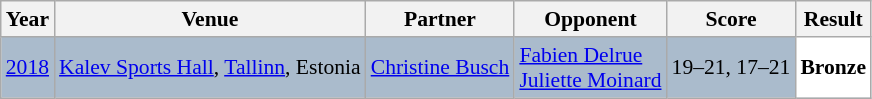<table class="sortable wikitable" style="font-size: 90%;">
<tr>
<th>Year</th>
<th>Venue</th>
<th>Partner</th>
<th>Opponent</th>
<th>Score</th>
<th>Result</th>
</tr>
<tr style="background:#AABBCC">
<td align="center"><a href='#'>2018</a></td>
<td align="left"><a href='#'>Kalev Sports Hall</a>, <a href='#'>Tallinn</a>, Estonia</td>
<td align="left"> <a href='#'>Christine Busch</a></td>
<td align="left"> <a href='#'>Fabien Delrue</a><br> <a href='#'>Juliette Moinard</a></td>
<td align="left">19–21, 17–21</td>
<td style="text-align:left; background:white"> <strong>Bronze</strong></td>
</tr>
</table>
